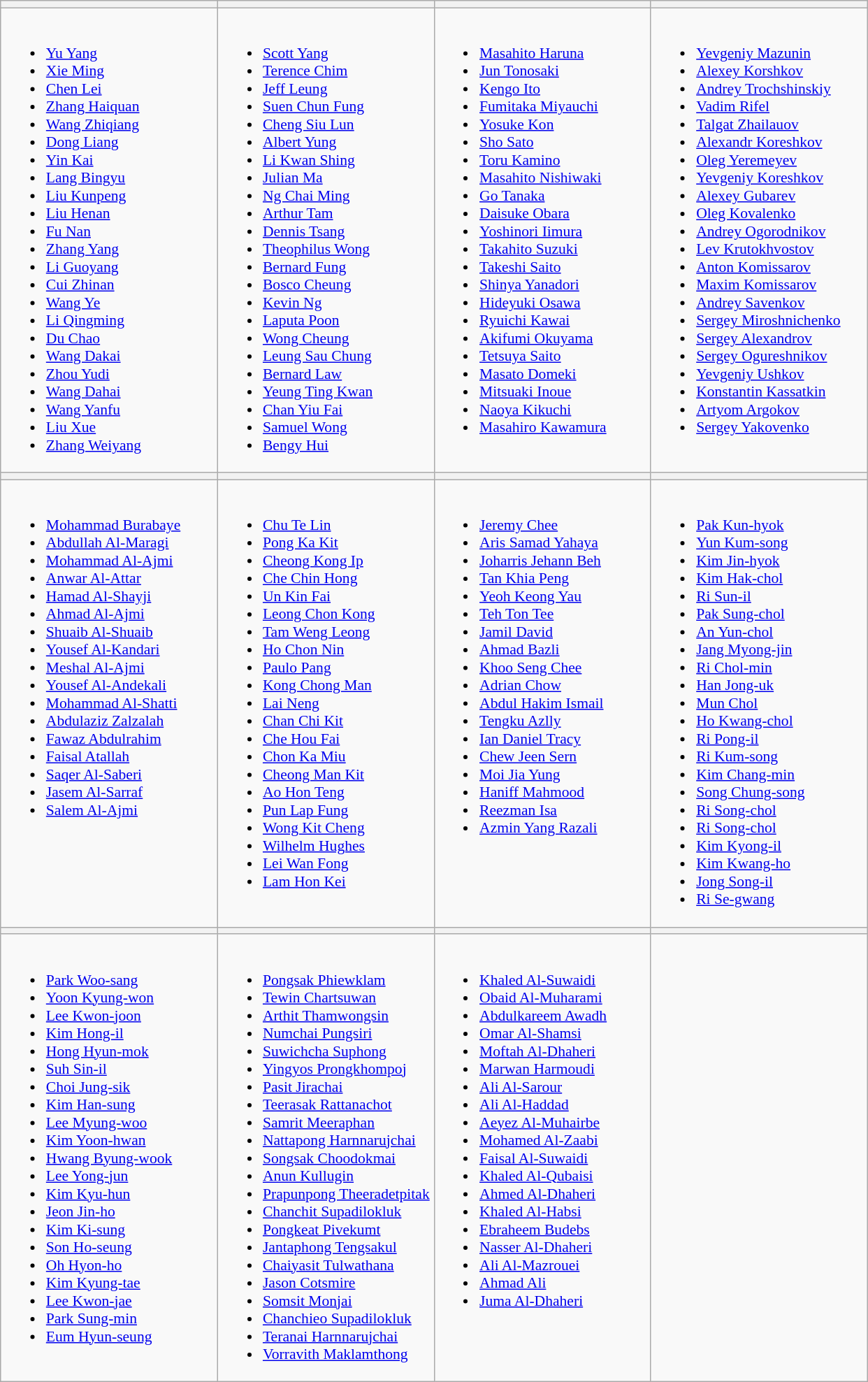<table class="wikitable" style="font-size:90%">
<tr>
<th width=200></th>
<th width=200></th>
<th width=200></th>
<th width=200></th>
</tr>
<tr>
<td valign=top><br><ul><li><a href='#'>Yu Yang</a></li><li><a href='#'>Xie Ming</a></li><li><a href='#'>Chen Lei</a></li><li><a href='#'>Zhang Haiquan</a></li><li><a href='#'>Wang Zhiqiang</a></li><li><a href='#'>Dong Liang</a></li><li><a href='#'>Yin Kai</a></li><li><a href='#'>Lang Bingyu</a></li><li><a href='#'>Liu Kunpeng</a></li><li><a href='#'>Liu Henan</a></li><li><a href='#'>Fu Nan</a></li><li><a href='#'>Zhang Yang</a></li><li><a href='#'>Li Guoyang</a></li><li><a href='#'>Cui Zhinan</a></li><li><a href='#'>Wang Ye</a></li><li><a href='#'>Li Qingming</a></li><li><a href='#'>Du Chao</a></li><li><a href='#'>Wang Dakai</a></li><li><a href='#'>Zhou Yudi</a></li><li><a href='#'>Wang Dahai</a></li><li><a href='#'>Wang Yanfu</a></li><li><a href='#'>Liu Xue</a></li><li><a href='#'>Zhang Weiyang</a></li></ul></td>
<td valign=top><br><ul><li><a href='#'>Scott Yang</a></li><li><a href='#'>Terence Chim</a></li><li><a href='#'>Jeff Leung</a></li><li><a href='#'>Suen Chun Fung</a></li><li><a href='#'>Cheng Siu Lun</a></li><li><a href='#'>Albert Yung</a></li><li><a href='#'>Li Kwan Shing</a></li><li><a href='#'>Julian Ma</a></li><li><a href='#'>Ng Chai Ming</a></li><li><a href='#'>Arthur Tam</a></li><li><a href='#'>Dennis Tsang</a></li><li><a href='#'>Theophilus Wong</a></li><li><a href='#'>Bernard Fung</a></li><li><a href='#'>Bosco Cheung</a></li><li><a href='#'>Kevin Ng</a></li><li><a href='#'>Laputa Poon</a></li><li><a href='#'>Wong Cheung</a></li><li><a href='#'>Leung Sau Chung</a></li><li><a href='#'>Bernard Law</a></li><li><a href='#'>Yeung Ting Kwan</a></li><li><a href='#'>Chan Yiu Fai</a></li><li><a href='#'>Samuel Wong</a></li><li><a href='#'>Bengy Hui</a></li></ul></td>
<td valign=top><br><ul><li><a href='#'>Masahito Haruna</a></li><li><a href='#'>Jun Tonosaki</a></li><li><a href='#'>Kengo Ito</a></li><li><a href='#'>Fumitaka Miyauchi</a></li><li><a href='#'>Yosuke Kon</a></li><li><a href='#'>Sho Sato</a></li><li><a href='#'>Toru Kamino</a></li><li><a href='#'>Masahito Nishiwaki</a></li><li><a href='#'>Go Tanaka</a></li><li><a href='#'>Daisuke Obara</a></li><li><a href='#'>Yoshinori Iimura</a></li><li><a href='#'>Takahito Suzuki</a></li><li><a href='#'>Takeshi Saito</a></li><li><a href='#'>Shinya Yanadori</a></li><li><a href='#'>Hideyuki Osawa</a></li><li><a href='#'>Ryuichi Kawai</a></li><li><a href='#'>Akifumi Okuyama</a></li><li><a href='#'>Tetsuya Saito</a></li><li><a href='#'>Masato Domeki</a></li><li><a href='#'>Mitsuaki Inoue</a></li><li><a href='#'>Naoya Kikuchi</a></li><li><a href='#'>Masahiro Kawamura</a></li></ul></td>
<td valign=top><br><ul><li><a href='#'>Yevgeniy Mazunin</a></li><li><a href='#'>Alexey Korshkov</a></li><li><a href='#'>Andrey Trochshinskiy</a></li><li><a href='#'>Vadim Rifel</a></li><li><a href='#'>Talgat Zhailauov</a></li><li><a href='#'>Alexandr Koreshkov</a></li><li><a href='#'>Oleg Yeremeyev</a></li><li><a href='#'>Yevgeniy Koreshkov</a></li><li><a href='#'>Alexey Gubarev</a></li><li><a href='#'>Oleg Kovalenko</a></li><li><a href='#'>Andrey Ogorodnikov</a></li><li><a href='#'>Lev Krutokhvostov</a></li><li><a href='#'>Anton Komissarov</a></li><li><a href='#'>Maxim Komissarov</a></li><li><a href='#'>Andrey Savenkov</a></li><li><a href='#'>Sergey Miroshnichenko</a></li><li><a href='#'>Sergey Alexandrov</a></li><li><a href='#'>Sergey Ogureshnikov</a></li><li><a href='#'>Yevgeniy Ushkov</a></li><li><a href='#'>Konstantin Kassatkin</a></li><li><a href='#'>Artyom Argokov</a></li><li><a href='#'>Sergey Yakovenko</a></li></ul></td>
</tr>
<tr>
<th></th>
<th></th>
<th></th>
<th></th>
</tr>
<tr>
<td valign=top><br><ul><li><a href='#'>Mohammad Burabaye</a></li><li><a href='#'>Abdullah Al-Maragi</a></li><li><a href='#'>Mohammad Al-Ajmi</a></li><li><a href='#'>Anwar Al-Attar</a></li><li><a href='#'>Hamad Al-Shayji</a></li><li><a href='#'>Ahmad Al-Ajmi</a></li><li><a href='#'>Shuaib Al-Shuaib</a></li><li><a href='#'>Yousef Al-Kandari</a></li><li><a href='#'>Meshal Al-Ajmi</a></li><li><a href='#'>Yousef Al-Andekali</a></li><li><a href='#'>Mohammad Al-Shatti</a></li><li><a href='#'>Abdulaziz Zalzalah</a></li><li><a href='#'>Fawaz Abdulrahim</a></li><li><a href='#'>Faisal Atallah</a></li><li><a href='#'>Saqer Al-Saberi</a></li><li><a href='#'>Jasem Al-Sarraf</a></li><li><a href='#'>Salem Al-Ajmi</a></li></ul></td>
<td valign=top><br><ul><li><a href='#'>Chu Te Lin</a></li><li><a href='#'>Pong Ka Kit</a></li><li><a href='#'>Cheong Kong Ip</a></li><li><a href='#'>Che Chin Hong</a></li><li><a href='#'>Un Kin Fai</a></li><li><a href='#'>Leong Chon Kong</a></li><li><a href='#'>Tam Weng Leong</a></li><li><a href='#'>Ho Chon Nin</a></li><li><a href='#'>Paulo Pang</a></li><li><a href='#'>Kong Chong Man</a></li><li><a href='#'>Lai Neng</a></li><li><a href='#'>Chan Chi Kit</a></li><li><a href='#'>Che Hou Fai</a></li><li><a href='#'>Chon Ka Miu</a></li><li><a href='#'>Cheong Man Kit</a></li><li><a href='#'>Ao Hon Teng</a></li><li><a href='#'>Pun Lap Fung</a></li><li><a href='#'>Wong Kit Cheng</a></li><li><a href='#'>Wilhelm Hughes</a></li><li><a href='#'>Lei Wan Fong</a></li><li><a href='#'>Lam Hon Kei</a></li></ul></td>
<td valign=top><br><ul><li><a href='#'>Jeremy Chee</a></li><li><a href='#'>Aris Samad Yahaya</a></li><li><a href='#'>Joharris Jehann Beh</a></li><li><a href='#'>Tan Khia Peng</a></li><li><a href='#'>Yeoh Keong Yau</a></li><li><a href='#'>Teh Ton Tee</a></li><li><a href='#'>Jamil David</a></li><li><a href='#'>Ahmad Bazli</a></li><li><a href='#'>Khoo Seng Chee</a></li><li><a href='#'>Adrian Chow</a></li><li><a href='#'>Abdul Hakim Ismail</a></li><li><a href='#'>Tengku Azlly</a></li><li><a href='#'>Ian Daniel Tracy</a></li><li><a href='#'>Chew Jeen Sern</a></li><li><a href='#'>Moi Jia Yung</a></li><li><a href='#'>Haniff Mahmood</a></li><li><a href='#'>Reezman Isa</a></li><li><a href='#'>Azmin Yang Razali</a></li></ul></td>
<td valign=top><br><ul><li><a href='#'>Pak Kun-hyok</a></li><li><a href='#'>Yun Kum-song</a></li><li><a href='#'>Kim Jin-hyok</a></li><li><a href='#'>Kim Hak-chol</a></li><li><a href='#'>Ri Sun-il</a></li><li><a href='#'>Pak Sung-chol</a></li><li><a href='#'>An Yun-chol</a></li><li><a href='#'>Jang Myong-jin</a></li><li><a href='#'>Ri Chol-min</a></li><li><a href='#'>Han Jong-uk</a></li><li><a href='#'>Mun Chol</a></li><li><a href='#'>Ho Kwang-chol</a></li><li><a href='#'>Ri Pong-il</a></li><li><a href='#'>Ri Kum-song</a></li><li><a href='#'>Kim Chang-min</a></li><li><a href='#'>Song Chung-song</a></li><li><a href='#'>Ri Song-chol</a></li><li><a href='#'>Ri Song-chol</a></li><li><a href='#'>Kim Kyong-il</a></li><li><a href='#'>Kim Kwang-ho</a></li><li><a href='#'>Jong Song-il</a></li><li><a href='#'>Ri Se-gwang</a></li></ul></td>
</tr>
<tr>
<th></th>
<th></th>
<th></th>
<th></th>
</tr>
<tr>
<td valign=top><br><ul><li><a href='#'>Park Woo-sang</a></li><li><a href='#'>Yoon Kyung-won</a></li><li><a href='#'>Lee Kwon-joon</a></li><li><a href='#'>Kim Hong-il</a></li><li><a href='#'>Hong Hyun-mok</a></li><li><a href='#'>Suh Sin-il</a></li><li><a href='#'>Choi Jung-sik</a></li><li><a href='#'>Kim Han-sung</a></li><li><a href='#'>Lee Myung-woo</a></li><li><a href='#'>Kim Yoon-hwan</a></li><li><a href='#'>Hwang Byung-wook</a></li><li><a href='#'>Lee Yong-jun</a></li><li><a href='#'>Kim Kyu-hun</a></li><li><a href='#'>Jeon Jin-ho</a></li><li><a href='#'>Kim Ki-sung</a></li><li><a href='#'>Son Ho-seung</a></li><li><a href='#'>Oh Hyon-ho</a></li><li><a href='#'>Kim Kyung-tae</a></li><li><a href='#'>Lee Kwon-jae</a></li><li><a href='#'>Park Sung-min</a></li><li><a href='#'>Eum Hyun-seung</a></li></ul></td>
<td valign=top><br><ul><li><a href='#'>Pongsak Phiewklam</a></li><li><a href='#'>Tewin Chartsuwan</a></li><li><a href='#'>Arthit Thamwongsin</a></li><li><a href='#'>Numchai Pungsiri</a></li><li><a href='#'>Suwichcha Suphong</a></li><li><a href='#'>Yingyos Prongkhompoj</a></li><li><a href='#'>Pasit Jirachai</a></li><li><a href='#'>Teerasak Rattanachot</a></li><li><a href='#'>Samrit Meeraphan</a></li><li><a href='#'>Nattapong Harnnarujchai</a></li><li><a href='#'>Songsak Choodokmai</a></li><li><a href='#'>Anun Kullugin</a></li><li><a href='#'>Prapunpong Theeradetpitak</a></li><li><a href='#'>Chanchit Supadilokluk</a></li><li><a href='#'>Pongkeat Pivekumt</a></li><li><a href='#'>Jantaphong Tengsakul</a></li><li><a href='#'>Chaiyasit Tulwathana</a></li><li><a href='#'>Jason Cotsmire</a></li><li><a href='#'>Somsit Monjai</a></li><li><a href='#'>Chanchieo Supadilokluk</a></li><li><a href='#'>Teranai Harnnarujchai</a></li><li><a href='#'>Vorravith Maklamthong</a></li></ul></td>
<td valign=top><br><ul><li><a href='#'>Khaled Al-Suwaidi</a></li><li><a href='#'>Obaid Al-Muharami</a></li><li><a href='#'>Abdulkareem Awadh</a></li><li><a href='#'>Omar Al-Shamsi</a></li><li><a href='#'>Moftah Al-Dhaheri</a></li><li><a href='#'>Marwan Harmoudi</a></li><li><a href='#'>Ali Al-Sarour</a></li><li><a href='#'>Ali Al-Haddad</a></li><li><a href='#'>Aeyez Al-Muhairbe</a></li><li><a href='#'>Mohamed Al-Zaabi</a></li><li><a href='#'>Faisal Al-Suwaidi</a></li><li><a href='#'>Khaled Al-Qubaisi</a></li><li><a href='#'>Ahmed Al-Dhaheri</a></li><li><a href='#'>Khaled Al-Habsi</a></li><li><a href='#'>Ebraheem Budebs</a></li><li><a href='#'>Nasser Al-Dhaheri</a></li><li><a href='#'>Ali Al-Mazrouei</a></li><li><a href='#'>Ahmad Ali</a></li><li><a href='#'>Juma Al-Dhaheri</a></li></ul></td>
<td valign=top></td>
</tr>
</table>
